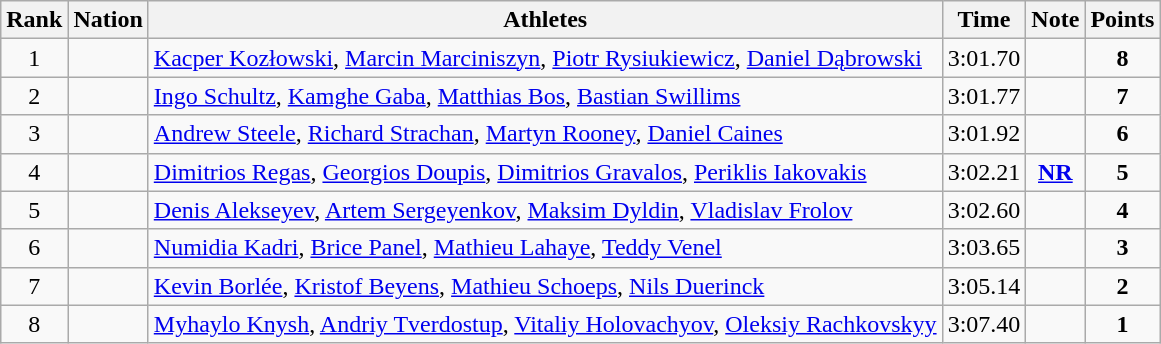<table class="wikitable sortable" style="text-align:center">
<tr>
<th>Rank</th>
<th>Nation</th>
<th>Athletes</th>
<th>Time</th>
<th>Note</th>
<th>Points</th>
</tr>
<tr>
<td>1</td>
<td align=left></td>
<td align=left><a href='#'>Kacper Kozłowski</a>, <a href='#'>Marcin Marciniszyn</a>, <a href='#'>Piotr Rysiukiewicz</a>, <a href='#'>Daniel Dąbrowski</a></td>
<td>3:01.70</td>
<td></td>
<td><strong>8</strong></td>
</tr>
<tr>
<td>2</td>
<td align=left></td>
<td align=left><a href='#'>Ingo Schultz</a>, <a href='#'>Kamghe Gaba</a>, <a href='#'>Matthias Bos</a>, <a href='#'>Bastian Swillims</a></td>
<td>3:01.77</td>
<td></td>
<td><strong>7</strong></td>
</tr>
<tr>
<td>3</td>
<td align=left></td>
<td align=left><a href='#'>Andrew Steele</a>, <a href='#'>Richard Strachan</a>, <a href='#'>Martyn Rooney</a>, <a href='#'>Daniel Caines</a></td>
<td>3:01.92</td>
<td></td>
<td><strong>6</strong></td>
</tr>
<tr>
<td>4</td>
<td align=left></td>
<td align=left><a href='#'>Dimitrios Regas</a>, <a href='#'>Georgios Doupis</a>, <a href='#'>Dimitrios Gravalos</a>, <a href='#'>Periklis Iakovakis</a></td>
<td>3:02.21</td>
<td><strong><a href='#'>NR</a></strong></td>
<td><strong>5</strong></td>
</tr>
<tr>
<td>5</td>
<td align=left></td>
<td align=left><a href='#'>Denis Alekseyev</a>, <a href='#'>Artem Sergeyenkov</a>, <a href='#'>Maksim Dyldin</a>, <a href='#'>Vladislav Frolov</a></td>
<td>3:02.60</td>
<td></td>
<td><strong>4</strong></td>
</tr>
<tr>
<td>6</td>
<td align=left></td>
<td align=left><a href='#'>Numidia Kadri</a>, <a href='#'>Brice Panel</a>, <a href='#'>Mathieu Lahaye</a>, <a href='#'>Teddy Venel</a></td>
<td>3:03.65</td>
<td></td>
<td><strong>3</strong></td>
</tr>
<tr>
<td>7</td>
<td align=left></td>
<td align=left><a href='#'>Kevin Borlée</a>, <a href='#'>Kristof Beyens</a>, <a href='#'>Mathieu Schoeps</a>, <a href='#'>Nils Duerinck</a></td>
<td>3:05.14</td>
<td></td>
<td><strong>2</strong></td>
</tr>
<tr>
<td>8</td>
<td align=left></td>
<td align=left><a href='#'>Myhaylo Knysh</a>, <a href='#'>Andriy Tverdostup</a>, <a href='#'>Vitaliy Holovachyov</a>, <a href='#'>Oleksiy Rachkovskyy</a></td>
<td>3:07.40</td>
<td></td>
<td><strong>1</strong></td>
</tr>
</table>
